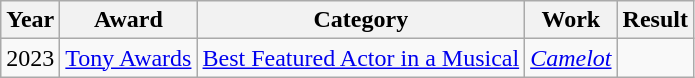<table class="wikitable sortable">
<tr>
<th>Year</th>
<th>Award</th>
<th>Category</th>
<th>Work</th>
<th>Result</th>
</tr>
<tr>
<td>2023</td>
<td><a href='#'>Tony Awards</a></td>
<td><a href='#'>Best Featured Actor in a Musical</a></td>
<td><em><a href='#'>Camelot</a></em></td>
<td></td>
</tr>
</table>
